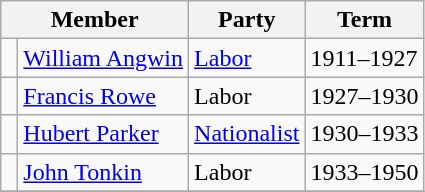<table class="wikitable">
<tr>
<th colspan="2">Member</th>
<th>Party</th>
<th>Term</th>
</tr>
<tr>
<td> </td>
<td><a href='#'>William Angwin</a></td>
<td><a href='#'>Labor</a></td>
<td>1911–1927</td>
</tr>
<tr>
<td> </td>
<td><a href='#'>Francis Rowe</a></td>
<td>Labor</td>
<td>1927–1930</td>
</tr>
<tr>
<td> </td>
<td><a href='#'>Hubert Parker</a></td>
<td><a href='#'>Nationalist</a></td>
<td>1930–1933</td>
</tr>
<tr>
<td> </td>
<td><a href='#'>John Tonkin</a></td>
<td>Labor</td>
<td>1933–1950</td>
</tr>
<tr>
</tr>
</table>
